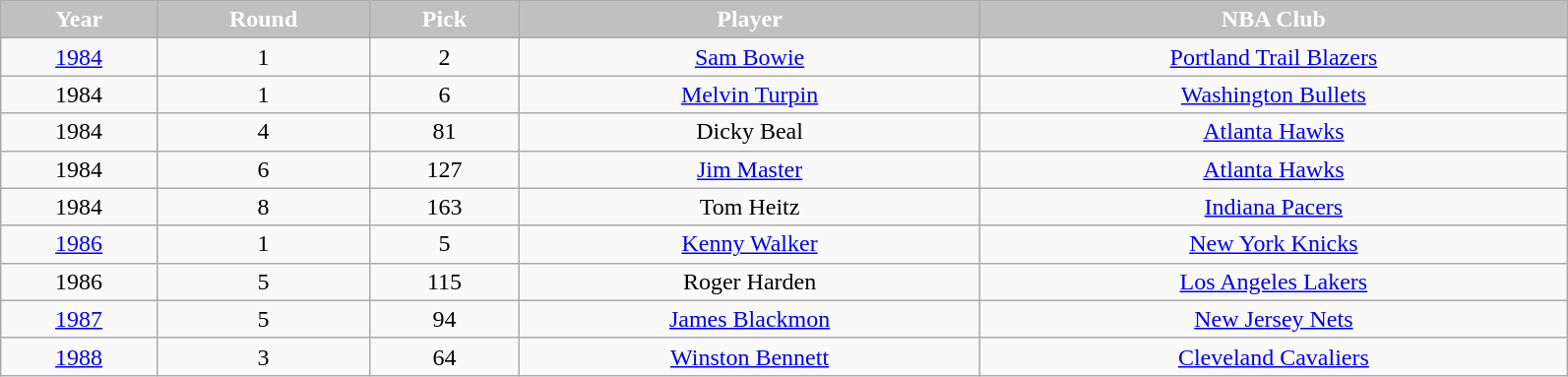<table class="wikitable" style="width:84%;">
<tr style="text-align:center; background:silver; color:#fff;">
<td><strong>Year</strong></td>
<td><strong>Round</strong></td>
<td><strong>Pick</strong></td>
<td><strong>Player</strong></td>
<td><strong>NBA Club</strong></td>
</tr>
<tr style="text-align:center;" bgcolor="">
<td><a href='#'>1984</a></td>
<td>1</td>
<td>2</td>
<td><a href='#'>Sam Bowie</a></td>
<td><a href='#'>Portland Trail Blazers</a></td>
</tr>
<tr style="text-align:center;" bgcolor="">
<td>1984</td>
<td>1</td>
<td>6</td>
<td><a href='#'>Melvin Turpin</a></td>
<td><a href='#'>Washington Bullets</a></td>
</tr>
<tr style="text-align:center;" bgcolor="">
<td>1984</td>
<td>4</td>
<td>81</td>
<td>Dicky Beal</td>
<td><a href='#'>Atlanta Hawks</a></td>
</tr>
<tr style="text-align:center;" bgcolor="">
<td>1984</td>
<td>6</td>
<td>127</td>
<td><a href='#'>Jim Master</a></td>
<td><a href='#'>Atlanta Hawks</a></td>
</tr>
<tr style="text-align:center;" bgcolor="">
<td>1984</td>
<td>8</td>
<td>163</td>
<td>Tom Heitz</td>
<td><a href='#'>Indiana Pacers</a></td>
</tr>
<tr style="text-align:center;" bgcolor="">
<td><a href='#'>1986</a></td>
<td>1</td>
<td>5</td>
<td><a href='#'>Kenny Walker</a></td>
<td><a href='#'>New York Knicks</a></td>
</tr>
<tr style="text-align:center;" bgcolor="">
<td>1986</td>
<td>5</td>
<td>115</td>
<td>Roger Harden</td>
<td><a href='#'>Los Angeles Lakers</a></td>
</tr>
<tr style="text-align:center;" bgcolor="">
<td><a href='#'>1987</a></td>
<td>5</td>
<td>94</td>
<td><a href='#'>James Blackmon</a></td>
<td><a href='#'>New Jersey Nets</a></td>
</tr>
<tr style="text-align:center;" bgcolor="">
<td><a href='#'>1988</a></td>
<td>3</td>
<td>64</td>
<td><a href='#'>Winston Bennett</a></td>
<td><a href='#'>Cleveland Cavaliers</a></td>
</tr>
</table>
